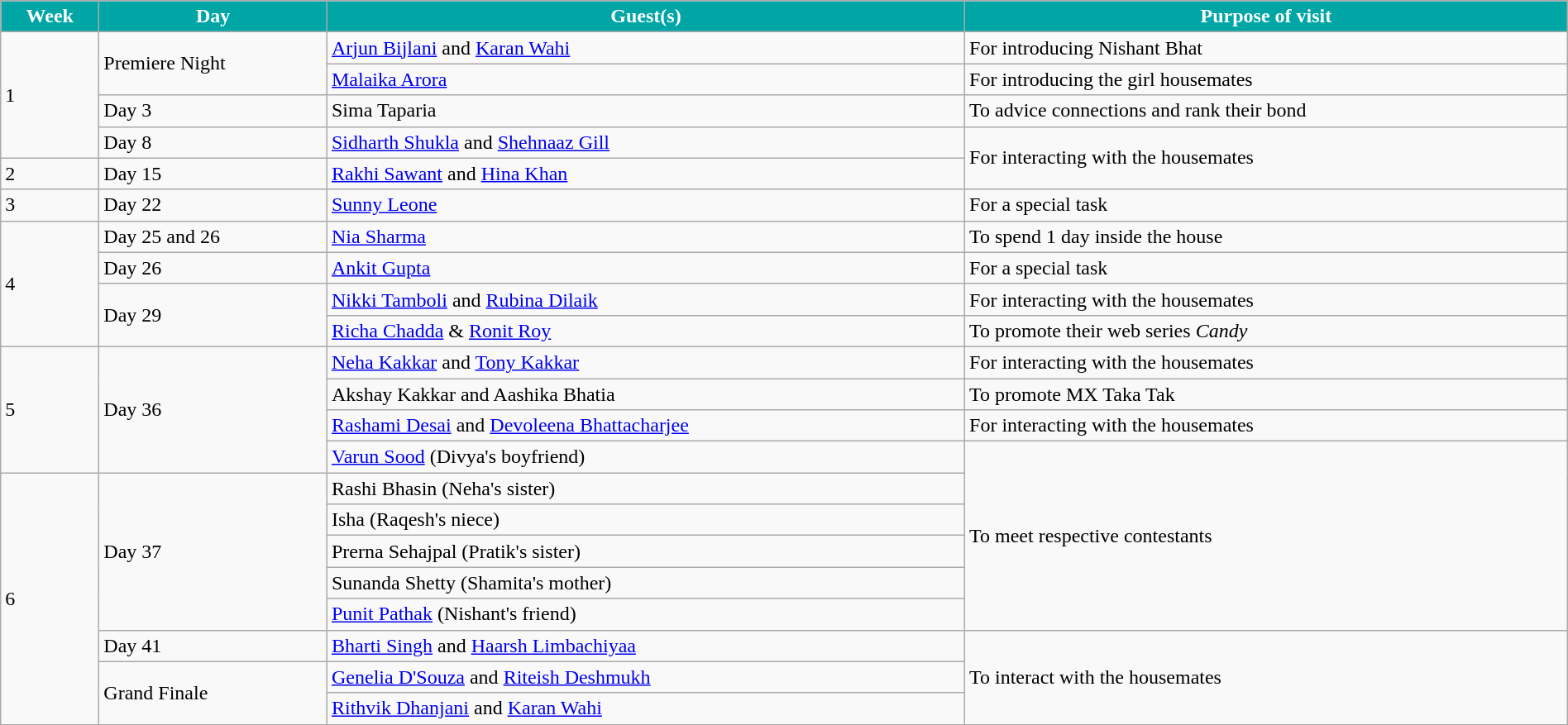<table class="wikitable" style="width:100%;">
<tr>
<th style="background:#00A6A6; color:white; ">Week</th>
<th style="background:#00A6A6; color:white; ">Day</th>
<th style="background:#00A6A6; color:white; ">Guest(s)</th>
<th style="background:#00A6A6; color:white; ">Purpose of visit</th>
</tr>
<tr>
<td rowspan="4">1</td>
<td rowspan="2">Premiere Night</td>
<td><a href='#'>Arjun Bijlani</a> and <a href='#'>Karan Wahi</a></td>
<td>For introducing Nishant Bhat</td>
</tr>
<tr>
<td><a href='#'>Malaika Arora</a></td>
<td>For introducing the girl housemates</td>
</tr>
<tr>
<td>Day 3</td>
<td>Sima Taparia</td>
<td>To advice connections and rank their bond</td>
</tr>
<tr>
<td>Day 8</td>
<td><a href='#'>Sidharth Shukla</a> and <a href='#'>Shehnaaz Gill</a></td>
<td rowspan="2">For interacting with the housemates</td>
</tr>
<tr>
<td>2</td>
<td rowspan="1">Day 15</td>
<td><a href='#'>Rakhi Sawant</a> and <a href='#'>Hina Khan</a></td>
</tr>
<tr>
<td>3</td>
<td>Day 22</td>
<td><a href='#'>Sunny Leone</a></td>
<td>For a special task</td>
</tr>
<tr>
<td rowspan="4">4</td>
<td>Day 25 and 26</td>
<td><a href='#'>Nia Sharma</a></td>
<td>To spend 1 day inside the house</td>
</tr>
<tr>
<td>Day 26</td>
<td><a href='#'>Ankit Gupta</a></td>
<td>For a special task</td>
</tr>
<tr>
<td rowspan="2">Day 29</td>
<td rowspan="1"><a href='#'>Nikki Tamboli</a> and <a href='#'>Rubina Dilaik</a></td>
<td rowspan="1">For interacting with the housemates</td>
</tr>
<tr>
<td><a href='#'>Richa Chadda</a> & <a href='#'>Ronit Roy</a></td>
<td>To promote their web series <em>Candy</em></td>
</tr>
<tr>
<td rowspan="4">5</td>
<td rowspan="4">Day 36</td>
<td rowspan="1"><a href='#'>Neha Kakkar</a> and <a href='#'>Tony Kakkar</a></td>
<td rowspan="1">For interacting with the housemates</td>
</tr>
<tr>
<td>Akshay Kakkar and Aashika Bhatia</td>
<td>To promote MX Taka Tak</td>
</tr>
<tr>
<td><a href='#'>Rashami Desai</a> and <a href='#'>Devoleena Bhattacharjee</a></td>
<td rowspan="1">For interacting with the housemates</td>
</tr>
<tr>
<td><a href='#'>Varun Sood</a> (Divya's boyfriend)</td>
<td rowspan="6">To meet respective contestants</td>
</tr>
<tr>
<td rowspan="9">6</td>
<td rowspan="5">Day 37</td>
<td>Rashi Bhasin (Neha's sister)</td>
</tr>
<tr>
<td>Isha (Raqesh's niece)</td>
</tr>
<tr>
<td>Prerna Sehajpal (Pratik's sister)</td>
</tr>
<tr>
<td>Sunanda Shetty (Shamita's mother)</td>
</tr>
<tr>
<td><a href='#'>Punit Pathak</a> (Nishant's friend)</td>
</tr>
<tr>
<td>Day 41</td>
<td><a href='#'>Bharti Singh</a> and <a href='#'>Haarsh Limbachiyaa</a></td>
<td rowspan="3">To interact with the housemates</td>
</tr>
<tr>
<td rowspan="2">Grand Finale</td>
<td><a href='#'>Genelia D'Souza</a> and <a href='#'>Riteish Deshmukh</a></td>
</tr>
<tr>
<td><a href='#'>Rithvik Dhanjani</a> and <a href='#'>Karan Wahi</a></td>
</tr>
</table>
